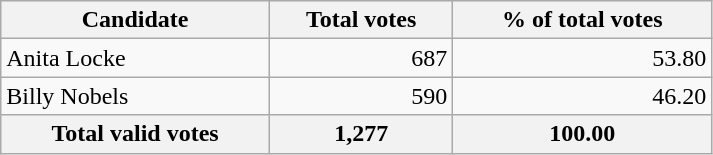<table style="width:475px;" class="wikitable">
<tr bgcolor="#EEEEEE">
<th align="left">Candidate</th>
<th align="right">Total votes</th>
<th align="right">% of total votes</th>
</tr>
<tr>
<td align="left">Anita Locke</td>
<td align="right">687</td>
<td align="right">53.80</td>
</tr>
<tr>
<td align="left">Billy Nobels</td>
<td align="right">590</td>
<td align="right">46.20</td>
</tr>
<tr bgcolor="#EEEEEE">
<th align="left">Total valid votes</th>
<th align="right"><strong>1,277</strong></th>
<th align="right"><strong>100.00</strong></th>
</tr>
</table>
